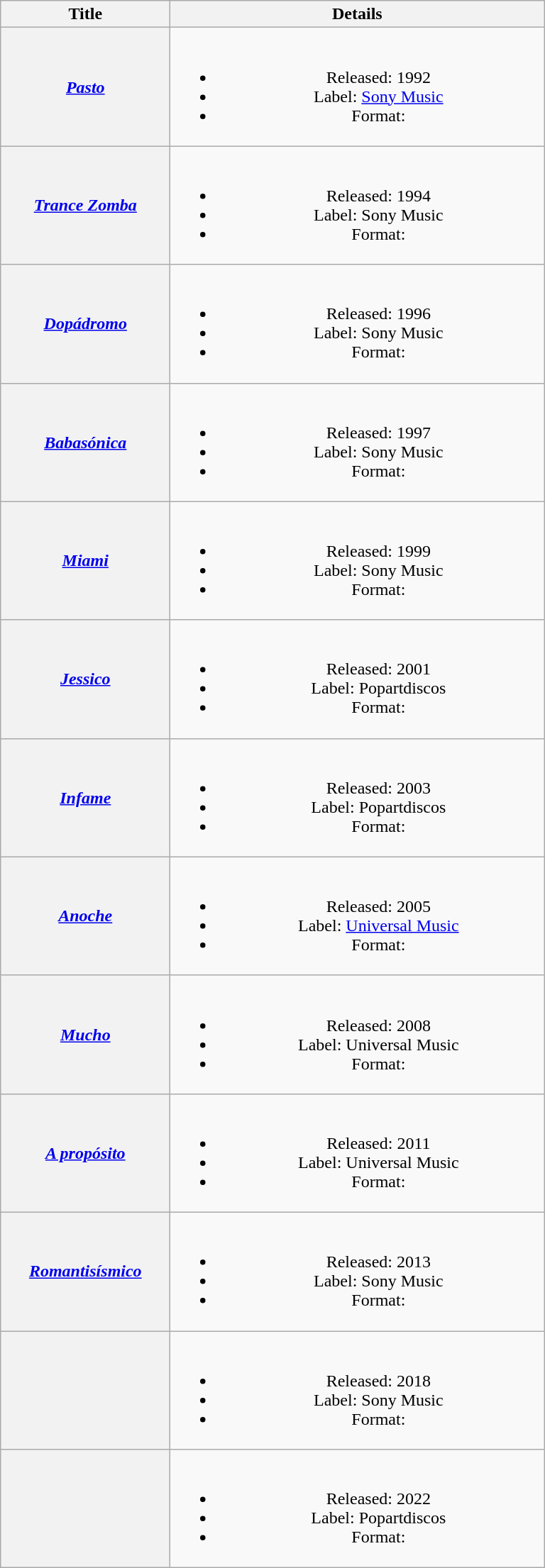<table class="wikitable plainrowheaders" style="text-align:center">
<tr>
<th scope="col" style="width:9.5em">Title</th>
<th scope="col" style="width:21.5em">Details</th>
</tr>
<tr>
<th scope="row"><em><a href='#'>Pasto</a></em></th>
<td><br><ul><li>Released: 1992</li><li>Label: <a href='#'>Sony Music</a></li><li>Format:</li></ul></td>
</tr>
<tr>
<th scope="row"><em><a href='#'>Trance Zomba</a></em></th>
<td><br><ul><li>Released: 1994</li><li>Label: Sony Music</li><li>Format:</li></ul></td>
</tr>
<tr>
<th scope="row"><em><a href='#'>Dopádromo</a></em></th>
<td><br><ul><li>Released: 1996</li><li>Label: Sony Music</li><li>Format:</li></ul></td>
</tr>
<tr>
<th scope="row"><em><a href='#'>Babasónica</a></em></th>
<td><br><ul><li>Released: 1997</li><li>Label: Sony Music</li><li>Format:</li></ul></td>
</tr>
<tr>
<th scope="row"><em><a href='#'>Miami</a></em></th>
<td><br><ul><li>Released: 1999</li><li>Label: Sony Music</li><li>Format:</li></ul></td>
</tr>
<tr>
<th scope="row"><em><a href='#'>Jessico</a></em></th>
<td><br><ul><li>Released: 2001</li><li>Label: Popartdiscos</li><li>Format:</li></ul></td>
</tr>
<tr>
<th scope="row"><em><a href='#'>Infame</a></em></th>
<td><br><ul><li>Released: 2003</li><li>Label: Popartdiscos</li><li>Format:</li></ul></td>
</tr>
<tr>
<th scope="row"><em><a href='#'>Anoche</a></em></th>
<td><br><ul><li>Released: 2005</li><li>Label: <a href='#'>Universal Music</a></li><li>Format:</li></ul></td>
</tr>
<tr>
<th scope="row"><em><a href='#'>Mucho</a></em></th>
<td><br><ul><li>Released: 2008</li><li>Label: Universal Music</li><li>Format:</li></ul></td>
</tr>
<tr>
<th scope="row"><em><a href='#'>A propósito</a></em></th>
<td><br><ul><li>Released: 2011</li><li>Label: Universal Music</li><li>Format:</li></ul></td>
</tr>
<tr>
<th scope="row"><em><a href='#'>Romantisísmico</a></em></th>
<td><br><ul><li>Released: 2013</li><li>Label: Sony Music</li><li>Format:</li></ul></td>
</tr>
<tr>
<th scope="row"></th>
<td><br><ul><li>Released: 2018</li><li>Label: Sony Music</li><li>Format:</li></ul></td>
</tr>
<tr>
<th scope="row"></th>
<td><br><ul><li>Released: 2022</li><li>Label: Popartdiscos</li><li>Format:</li></ul></td>
</tr>
</table>
